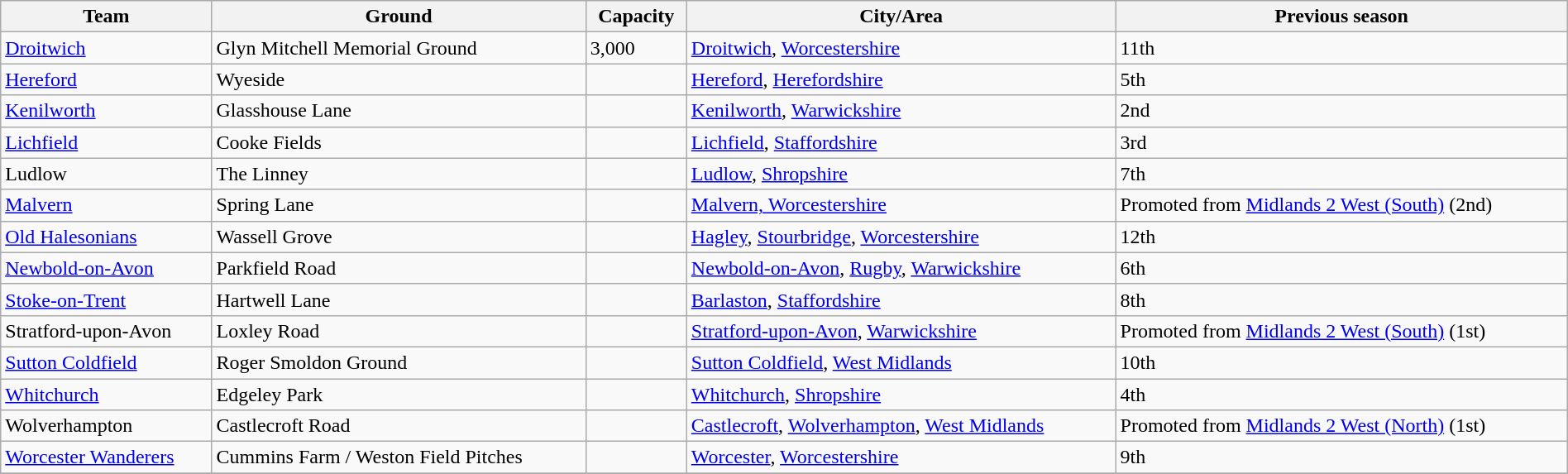<table class="wikitable sortable" width=100%>
<tr>
<th>Team</th>
<th>Ground</th>
<th>Capacity</th>
<th>City/Area</th>
<th>Previous season</th>
</tr>
<tr>
<td><a href='#'>Droitwich</a></td>
<td>Glyn Mitchell Memorial Ground</td>
<td>3,000</td>
<td><a href='#'>Droitwich</a>, <a href='#'>Worcestershire</a></td>
<td>11th</td>
</tr>
<tr>
<td><a href='#'>Hereford</a></td>
<td>Wyeside</td>
<td></td>
<td><a href='#'>Hereford</a>, <a href='#'>Herefordshire</a></td>
<td>5th</td>
</tr>
<tr>
<td><a href='#'>Kenilworth</a></td>
<td>Glasshouse Lane</td>
<td></td>
<td><a href='#'>Kenilworth</a>, <a href='#'>Warwickshire</a></td>
<td>2nd</td>
</tr>
<tr>
<td><a href='#'>Lichfield</a></td>
<td>Cooke Fields</td>
<td></td>
<td><a href='#'>Lichfield</a>, <a href='#'>Staffordshire</a></td>
<td>3rd</td>
</tr>
<tr>
<td>Ludlow</td>
<td>The Linney</td>
<td></td>
<td><a href='#'>Ludlow</a>, <a href='#'>Shropshire</a></td>
<td>7th</td>
</tr>
<tr>
<td><a href='#'>Malvern</a></td>
<td>Spring Lane</td>
<td></td>
<td><a href='#'>Malvern, Worcestershire</a></td>
<td>Promoted from <a href='#'>Midlands 2 West (South)</a> (2nd)</td>
</tr>
<tr>
<td><a href='#'>Old Halesonians</a></td>
<td>Wassell Grove</td>
<td></td>
<td><a href='#'>Hagley</a>, <a href='#'>Stourbridge</a>, <a href='#'>Worcestershire</a></td>
<td>12th</td>
</tr>
<tr>
<td><a href='#'>Newbold-on-Avon</a></td>
<td>Parkfield Road</td>
<td></td>
<td><a href='#'>Newbold-on-Avon</a>, <a href='#'>Rugby</a>, <a href='#'>Warwickshire</a></td>
<td>6th</td>
</tr>
<tr>
<td><a href='#'>Stoke-on-Trent</a></td>
<td>Hartwell Lane</td>
<td></td>
<td><a href='#'>Barlaston</a>, <a href='#'>Staffordshire</a></td>
<td>8th</td>
</tr>
<tr>
<td>Stratford-upon-Avon</td>
<td>Loxley Road</td>
<td></td>
<td><a href='#'>Stratford-upon-Avon</a>, <a href='#'>Warwickshire</a></td>
<td>Promoted from <a href='#'>Midlands 2 West (South)</a> (1st)</td>
</tr>
<tr>
<td><a href='#'>Sutton Coldfield</a></td>
<td>Roger Smoldon Ground</td>
<td></td>
<td><a href='#'>Sutton Coldfield</a>, <a href='#'>West Midlands</a></td>
<td>10th</td>
</tr>
<tr>
<td><a href='#'>Whitchurch</a></td>
<td>Edgeley Park</td>
<td></td>
<td><a href='#'>Whitchurch</a>, <a href='#'>Shropshire</a></td>
<td>4th</td>
</tr>
<tr>
<td>Wolverhampton</td>
<td>Castlecroft Road</td>
<td></td>
<td><a href='#'>Castlecroft</a>, <a href='#'>Wolverhampton</a>, <a href='#'>West Midlands</a></td>
<td>Promoted from <a href='#'>Midlands 2 West (North)</a> (1st)</td>
</tr>
<tr>
<td><a href='#'>Worcester Wanderers</a></td>
<td>Cummins Farm / Weston Field Pitches</td>
<td></td>
<td><a href='#'>Worcester</a>, <a href='#'>Worcestershire</a></td>
<td>9th</td>
</tr>
<tr>
</tr>
</table>
